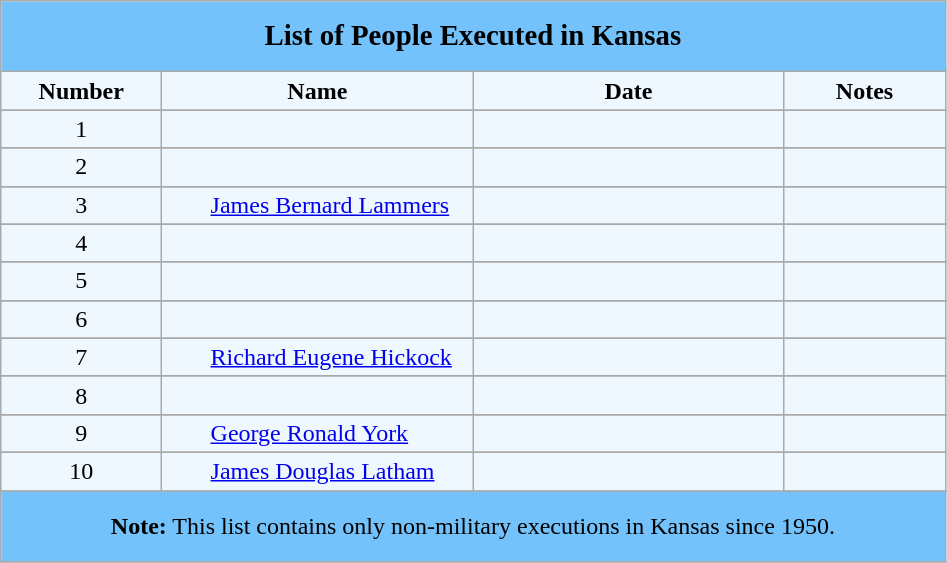<table class="wikitable sortable" style="text-align: center; font-size:100%;">
<tr>
<th colspan=7 align=center style="background-color:#73C2FB; height:2.5em;"><big>List of People Executed in Kansas</big></th>
</tr>
<tr>
<th rowspan="1"  style="background-color:#F0F8FF; width:100px;">Number</th>
<th rowspan="1"  style="background-color:#F0F8FF; width:200px;">Name</th>
<th rowspan="1"  style="background-color:#F0F8FF; width:200px;">Date</th>
<th rowspan="1"  style="background-color:#F0F8FF; width:100px;">Notes</th>
</tr>
<tr>
</tr>
<tr style="background-color:#F0F8FF">
<td>1</td>
<td align="left"   style="padding-left: 2em;"></td>
<td></td>
<td></td>
</tr>
<tr>
</tr>
<tr style="background-color:#F0F8FF">
<td>2</td>
<td align="left"   style="padding-left: 2em;"></td>
<td></td>
<td></td>
</tr>
<tr>
</tr>
<tr style="background-color:#F0F8FF">
<td>3</td>
<td align="left"   style="padding-left: 2em;"><a href='#'>James Bernard Lammers</a></td>
<td></td>
<td></td>
</tr>
<tr>
</tr>
<tr style="background-color:#F0F8FF">
<td>4</td>
<td align="left"   style="padding-left: 2em;"></td>
<td></td>
<td></td>
</tr>
<tr>
</tr>
<tr style="background-color:#F0F8FF">
<td>5</td>
<td align="left"   style="padding-left: 2em;"></td>
<td></td>
<td></td>
</tr>
<tr>
</tr>
<tr style="background-color:#F0F8FF">
<td>6</td>
<td align="left"   style="padding-left: 2em;"></td>
<td></td>
<td></td>
</tr>
<tr>
</tr>
<tr style="background-color:#F0F8FF">
<td>7</td>
<td align="left"   style="padding-left: 2em;"><a href='#'>Richard Eugene Hickock</a></td>
<td></td>
<td></td>
</tr>
<tr>
</tr>
<tr style="background-color:#F0F8FF">
<td>8</td>
<td align="left"   style="padding-left: 2em;"></td>
<td></td>
<td></td>
</tr>
<tr>
</tr>
<tr style="background-color:#F0F8FF">
<td>9</td>
<td align="left"   style="padding-left: 2em;"><a href='#'>George Ronald York</a></td>
<td></td>
<td></td>
</tr>
<tr>
</tr>
<tr style="background-color:#F0F8FF">
<td>10</td>
<td align="left"   style="padding-left: 2em;"><a href='#'>James Douglas Latham</a></td>
<td></td>
<td></td>
</tr>
<tr>
</tr>
<tr class="sortbottom">
<td colspan="4"  style="background-color:#73C2FB; height:2.5em;"><strong>Note:</strong> This list contains only non-military executions in Kansas since 1950.</td>
</tr>
<tr>
</tr>
</table>
